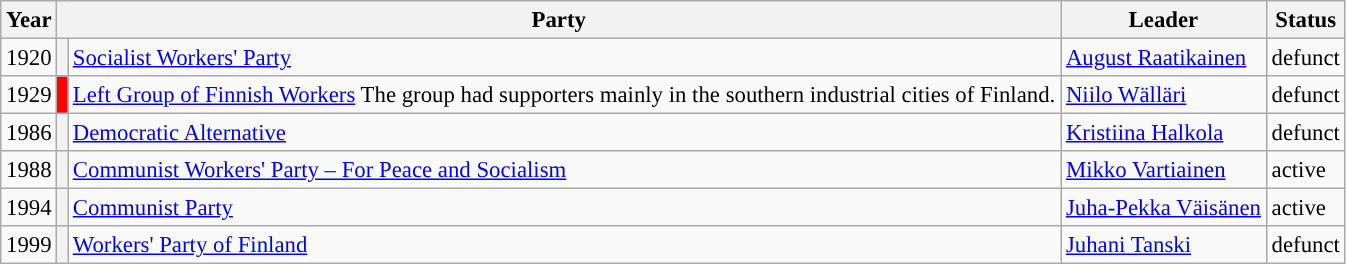<table class="sortable wikitable" style="font-size: 95%;">
<tr>
<th>Year</th>
<th colspan=2>Party</th>
<th>Leader</th>
<th>Status</th>
</tr>
<tr>
<td>1920</td>
<th style="background-color: "></th>
<td><a href='#'>Socialist Workers' Party</a></td>
<td><a href='#'>August Raatikainen</a></td>
<td>defunct</td>
</tr>
<tr>
<td>1929</td>
<th style="background-color: red"></th>
<td><a href='#'>Left Group of Finnish Workers</a> The group had supporters mainly in the southern industrial cities of Finland.</td>
<td><a href='#'>Niilo Wälläri</a></td>
<td>defunct</td>
</tr>
<tr>
<td>1986</td>
<th style="background-color: "></th>
<td><a href='#'>Democratic Alternative</a></td>
<td><a href='#'>Kristiina Halkola</a></td>
<td>defunct</td>
</tr>
<tr>
<td>1988</td>
<th style="background-color: "></th>
<td><a href='#'>Communist Workers' Party – For Peace and Socialism</a></td>
<td><a href='#'>Mikko Vartiainen</a></td>
<td>active</td>
</tr>
<tr>
<td>1994</td>
<th style="background-color: "></th>
<td><a href='#'>Communist Party</a></td>
<td><a href='#'>Juha-Pekka Väisänen</a></td>
<td>active</td>
</tr>
<tr>
<td>1999</td>
<th style="background-color: "></th>
<td><a href='#'>Workers' Party of Finland</a></td>
<td><a href='#'>Juhani Tanski</a></td>
<td>defunct</td>
</tr>
</table>
